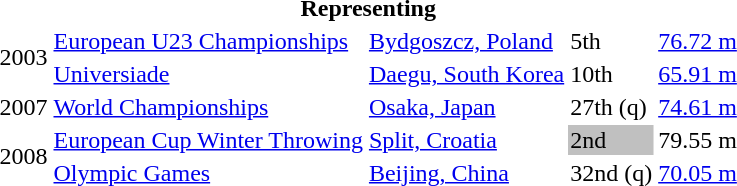<table>
<tr>
<th colspan="5">Representing </th>
</tr>
<tr>
<td rowspan=2>2003</td>
<td><a href='#'>European U23 Championships</a></td>
<td><a href='#'>Bydgoszcz, Poland</a></td>
<td>5th</td>
<td><a href='#'>76.72 m</a></td>
</tr>
<tr>
<td><a href='#'>Universiade</a></td>
<td><a href='#'>Daegu, South Korea</a></td>
<td>10th</td>
<td><a href='#'>65.91 m</a></td>
</tr>
<tr>
<td>2007</td>
<td><a href='#'>World Championships</a></td>
<td><a href='#'>Osaka, Japan</a></td>
<td>27th (q)</td>
<td><a href='#'>74.61 m</a></td>
</tr>
<tr>
<td rowspan=2>2008</td>
<td><a href='#'>European Cup Winter Throwing</a></td>
<td><a href='#'>Split, Croatia</a></td>
<td bgcolor=silver>2nd</td>
<td>79.55 m</td>
</tr>
<tr>
<td><a href='#'>Olympic Games</a></td>
<td><a href='#'>Beijing, China</a></td>
<td>32nd (q)</td>
<td><a href='#'>70.05 m</a></td>
</tr>
</table>
